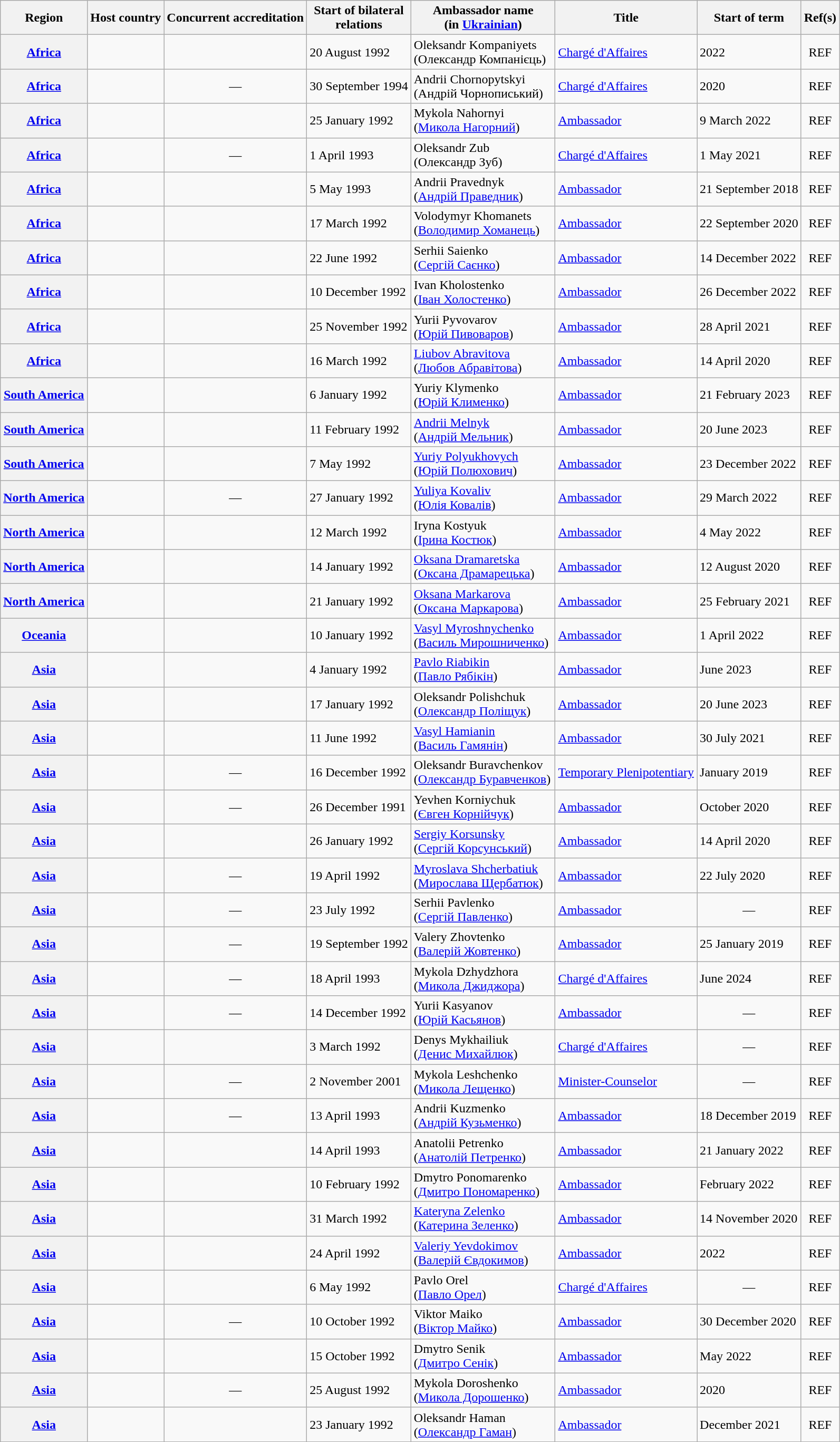<table class="wikitable sortable" id="Table of ambassadors">
<tr>
<th scope="col">Region</th>
<th scope="col">Host country</th>
<th scope="col">Concurrent accreditation<br></th>
<th scope="col">Start of bilateral<br>relations</th>
<th scope="col" style="width: 175px;">Ambassador name<br>(in <a href='#'>Ukrainian</a>)</th>
<th scope="col">Title</th>
<th scope="col">Start of term</th>
<th scope="col" class="unsortable">Ref(s)</th>
</tr>
<tr>
<th scope="row" align="left"><a href='#'>Africa</a></th>
<td align=left></td>
<td align=left></td>
<td align=left>20 August 1992</td>
<td align=left>Oleksandr Kompaniyets<br>(Олександр Компанієць)</td>
<td align=left><a href='#'>Chargé d'Affaires</a></td>
<td align=left>2022</td>
<td align=center>REF</td>
</tr>
<tr>
<th scope="row" align="left"><a href='#'>Africa</a></th>
<td align=left></td>
<td align=center>—</td>
<td align=left>30 September 1994</td>
<td align=left>Andrii Chornopytskyi<br>(Андрій Чорнописький)</td>
<td align=left><a href='#'>Chargé d'Affaires</a></td>
<td align=left>2020</td>
<td align=center>REF</td>
</tr>
<tr>
<th scope="row" align="left"><a href='#'>Africa</a></th>
<td align=left></td>
<td align=left></td>
<td align=left>25 January 1992</td>
<td align=left>Mykola Nahornyi<br>(<a href='#'>Микола Нагорний</a>)</td>
<td align=left><a href='#'>Ambassador</a></td>
<td align=left>9 March 2022</td>
<td align=center>REF</td>
</tr>
<tr>
<th scope="row" align="left"><a href='#'>Africa</a></th>
<td align=left></td>
<td align=center>—</td>
<td align=left>1 April 1993</td>
<td align=left>Oleksandr Zub<br>(Олександр Зуб)</td>
<td align=left><a href='#'>Chargé d'Affaires</a></td>
<td align=left>1 May 2021</td>
<td align=center>REF</td>
</tr>
<tr>
<th scope="row" align="left"><a href='#'>Africa</a></th>
<td align=left></td>
<td align=left></td>
<td align=left>5 May 1993</td>
<td align=left>Andrii Pravednyk<br>(<a href='#'>Андрій Праведник</a>)</td>
<td align=left><a href='#'>Ambassador</a></td>
<td align=left>21 September 2018</td>
<td align=center>REF</td>
</tr>
<tr>
<th scope="row" align="left"><a href='#'>Africa</a></th>
<td align=left></td>
<td align=left></td>
<td align=left>17 March 1992</td>
<td align=left>Volodymyr Khomanets<br>(<a href='#'>Володимир Хоманець</a>)</td>
<td align=left><a href='#'>Ambassador</a></td>
<td align=left>22 September 2020</td>
<td align=center>REF</td>
</tr>
<tr>
<th scope="row" align="left"><a href='#'>Africa</a></th>
<td align=left></td>
<td align=left></td>
<td align=left>22 June 1992</td>
<td align=left>Serhii Saienko<br>(<a href='#'>Сергій Саєнко</a>)</td>
<td align=left><a href='#'>Ambassador</a></td>
<td align=left>14 December 2022</td>
<td align=center>REF</td>
</tr>
<tr>
<th scope="row" align="left"><a href='#'>Africa</a></th>
<td align=left></td>
<td align=left></td>
<td align=left>10 December 1992</td>
<td align=left>Ivan Kholostenko<br>(<a href='#'>Іван Холостенко</a>)</td>
<td align=left><a href='#'>Ambassador</a></td>
<td align=left>26 December 2022</td>
<td align=center>REF</td>
</tr>
<tr>
<th scope="row" align="left"><a href='#'>Africa</a></th>
<td align=left></td>
<td align=left></td>
<td align=left>25 November 1992</td>
<td align=left>Yurii Pyvovarov<br>(<a href='#'>Юрій Пивоваров</a>)</td>
<td align=left><a href='#'>Ambassador</a></td>
<td align=left>28 April 2021</td>
<td align=center>REF</td>
</tr>
<tr>
<th scope="row" align="left"><a href='#'>Africa</a></th>
<td align=left></td>
<td align=left></td>
<td align=left>16 March 1992</td>
<td align=left><a href='#'>Liubov Abravitova</a><br>(<a href='#'>Любов Абравітова</a>)</td>
<td align=left><a href='#'>Ambassador</a></td>
<td align=left>14 April 2020</td>
<td align=center>REF</td>
</tr>
<tr>
<th scope="row" align="left"><a href='#'>South America</a></th>
<td align=left></td>
<td align=left></td>
<td align=left>6 January 1992</td>
<td align=left>Yuriy Klymenko<br>(<a href='#'>Юрій Клименко</a>)</td>
<td align=left><a href='#'>Ambassador</a></td>
<td align=left>21 February 2023</td>
<td align=center>REF</td>
</tr>
<tr>
<th scope="row" align="left"><a href='#'>South America</a></th>
<td align=left></td>
<td align=left></td>
<td align=left>11 February 1992</td>
<td align=left><a href='#'>Andrii Melnyk</a><br>(<a href='#'>Андрій Мельник</a>)</td>
<td align=left><a href='#'>Ambassador</a></td>
<td align=left>20 June 2023</td>
<td align=center>REF</td>
</tr>
<tr>
<th scope="row" align="left"><a href='#'>South America</a></th>
<td align=left></td>
<td align=left></td>
<td align=left>7 May 1992</td>
<td align=left><a href='#'>Yuriy Polyukhovych</a><br>(<a href='#'>Юрій Полюхович</a>)</td>
<td align=left><a href='#'>Ambassador</a></td>
<td align=left>23 December 2022</td>
<td align=center>REF</td>
</tr>
<tr>
<th scope="row" align="left"><a href='#'>North America</a></th>
<td align=left></td>
<td align=center>—</td>
<td align=left>27 January 1992</td>
<td align=left><a href='#'>Yuliya Kovaliv</a><br>(<a href='#'>Юлія Ковалів</a>)</td>
<td align=left><a href='#'>Ambassador</a></td>
<td align=left>29 March 2022</td>
<td align=center>REF</td>
</tr>
<tr>
<th scope="row" align="left"><a href='#'>North America</a></th>
<td align=left></td>
<td align=left></td>
<td align=left>12 March 1992</td>
<td align=left>Iryna Kostyuk<br>(<a href='#'>Ірина Костюк</a>)</td>
<td align=left><a href='#'>Ambassador</a></td>
<td align=left>4 May 2022</td>
<td align=center>REF</td>
</tr>
<tr>
<th scope="row" align="left"><a href='#'>North America</a></th>
<td align=left></td>
<td align=left></td>
<td align=left>14 January 1992</td>
<td align=left><a href='#'>Oksana Dramaretska</a><br>(<a href='#'>Оксана Драмарецька</a>)</td>
<td align=left><a href='#'>Ambassador</a></td>
<td align=left>12 August 2020</td>
<td align=center>REF</td>
</tr>
<tr>
<th scope="row" align="left"><a href='#'>North America</a></th>
<td align=left></td>
<td align=left></td>
<td align=left>21 January 1992</td>
<td align=left><a href='#'>Oksana Markarova</a><br>(<a href='#'>Оксана Маркарова</a>)</td>
<td align=left><a href='#'>Ambassador</a></td>
<td align=left>25 February 2021</td>
<td align=center>REF</td>
</tr>
<tr>
<th scope="row" align="left"><a href='#'>Oceania</a></th>
<td align=left></td>
<td align=left></td>
<td align=left>10 January 1992</td>
<td align=left><a href='#'>Vasyl Myroshnychenko</a><br>(<a href='#'>Василь Мирошниченко</a>)</td>
<td align=left><a href='#'>Ambassador</a></td>
<td align=left>1 April 2022</td>
<td align=center>REF</td>
</tr>
<tr>
<th scope="row" align="left"><a href='#'>Asia</a></th>
<td align=left></td>
<td align=left></td>
<td align=left>4 January 1992</td>
<td align=left><a href='#'>Pavlo Riabikin</a><br>(<a href='#'>Павло Рябікін</a>)</td>
<td align=left><a href='#'>Ambassador</a></td>
<td align=left>June 2023</td>
<td align=center>REF</td>
</tr>
<tr>
<th scope="row" align="left"><a href='#'>Asia</a></th>
<td align=left></td>
<td align=left></td>
<td align=left>17 January 1992</td>
<td align=left>Oleksandr Polishchuk<br>(<a href='#'>Олександр Поліщук</a>)</td>
<td align=left><a href='#'>Ambassador</a></td>
<td align=left>20 June 2023</td>
<td align=center>REF</td>
</tr>
<tr>
<th scope="row" align="left"><a href='#'>Asia</a></th>
<td align=left></td>
<td align=left></td>
<td align=left>11 June 1992</td>
<td align=left><a href='#'>Vasyl Hamianin</a><br>(<a href='#'>Василь Гамянін</a>)</td>
<td align=left><a href='#'>Ambassador</a></td>
<td align=left>30 July 2021</td>
<td align=center>REF</td>
</tr>
<tr>
<th scope="row" align="left"><a href='#'>Asia</a></th>
<td align=left></td>
<td align=center>—</td>
<td align=left>16 December 1992</td>
<td align=left>Oleksandr Buravchenkov<br>(<a href='#'>Олександр Буравченков</a>)</td>
<td align=left><a href='#'>Temporary Plenipotentiary</a></td>
<td align=left>January 2019</td>
<td align=center>REF</td>
</tr>
<tr>
<th scope="row" align="left"><a href='#'>Asia</a></th>
<td align=left></td>
<td align=center>—</td>
<td align=left>26 December 1991</td>
<td align=left>Yevhen Korniychuk<br>(<a href='#'>Євген Корнійчук</a>)</td>
<td align=left><a href='#'>Ambassador</a></td>
<td align=left>October 2020</td>
<td align=center>REF</td>
</tr>
<tr>
<th scope="row" align="left"><a href='#'>Asia</a></th>
<td align=left></td>
<td align=left></td>
<td align=left>26 January 1992</td>
<td align=left><a href='#'>Sergiy Korsunsky</a><br>(<a href='#'>Сергій Корсунський</a>)</td>
<td align=left><a href='#'>Ambassador</a></td>
<td align=left>14 April 2020</td>
<td align=center>REF</td>
</tr>
<tr>
<th scope="row" align="left"><a href='#'>Asia</a></th>
<td align=left></td>
<td align=center>—</td>
<td align=left>19 April 1992</td>
<td align=left><a href='#'>Myroslava Shcherbatiuk</a><br>(<a href='#'>Мирослава Щербатюк</a>)</td>
<td align=left><a href='#'>Ambassador</a></td>
<td align=left>22 July 2020</td>
<td align=center>REF</td>
</tr>
<tr>
<th scope="row" align="left"><a href='#'>Asia</a></th>
<td align=left></td>
<td align=center>—</td>
<td align=left>23 July 1992</td>
<td align=left>Serhii Pavlenko<br>(<a href='#'>Сергій Павленко</a>)</td>
<td align=left><a href='#'>Ambassador</a></td>
<td align=center>—</td>
<td align=center>REF</td>
</tr>
<tr>
<th scope="row" align="left"><a href='#'>Asia</a></th>
<td align=left></td>
<td align=center>—</td>
<td align=left>19 September 1992</td>
<td align=left>Valery Zhovtenko<br>(<a href='#'>Валерій Жовтенко</a>)</td>
<td align=left><a href='#'>Ambassador</a></td>
<td align=left>25 January 2019</td>
<td align=center>REF</td>
</tr>
<tr>
<th scope="row" align="left"><a href='#'>Asia</a></th>
<td align=left></td>
<td align=center>—</td>
<td align=left>18 April 1993</td>
<td align=left>Mykola Dzhydzhora<br>(<a href='#'>Микола Джиджора</a>)</td>
<td align=left><a href='#'>Chargé d'Affaires</a></td>
<td align=left>June 2024</td>
<td align=center>REF</td>
</tr>
<tr>
<th scope="row" align="left"><a href='#'>Asia</a></th>
<td align=left></td>
<td align=center>—</td>
<td align=left>14 December 1992</td>
<td align=left>Yurii Kasyanov<br>(<a href='#'>Юрій Касьянов</a>)</td>
<td align=left><a href='#'>Ambassador</a></td>
<td align=center>—</td>
<td align=center>REF</td>
</tr>
<tr>
<th scope="row" align="left"><a href='#'>Asia</a></th>
<td align=left></td>
<td align=left></td>
<td align=left>3 March 1992</td>
<td align=left>Denys Mykhailiuk<br>(<a href='#'>Денис Михайлюк</a>)</td>
<td align=left><a href='#'>Chargé d'Affaires</a></td>
<td align=center>—</td>
<td align=center>REF</td>
</tr>
<tr>
<th scope="row" align="left"><a href='#'>Asia</a></th>
<td align=left></td>
<td align=center>—</td>
<td align=left>2 November 2001</td>
<td align=left>Mykola Leshchenko<br>(<a href='#'>Микола Лещенко</a>)</td>
<td align=left><a href='#'>Minister-Counselor</a></td>
<td align=center>—</td>
<td align=center>REF</td>
</tr>
<tr>
<th scope="row" align="left"><a href='#'>Asia</a></th>
<td align=left></td>
<td align=center>—</td>
<td align=left>13 April 1993</td>
<td align=left>Andrii Kuzmenko<br>(<a href='#'>Андрій Кузьменко</a>)</td>
<td align=left><a href='#'>Ambassador</a></td>
<td align=left>18 December 2019</td>
<td align=center>REF</td>
</tr>
<tr>
<th scope="row" align="left"><a href='#'>Asia</a></th>
<td align=left></td>
<td align=left></td>
<td align=left>14 April 1993</td>
<td align=left>Anatolii Petrenko<br>(<a href='#'>Анатолій Петренко</a>)</td>
<td align=left><a href='#'>Ambassador</a></td>
<td align=left>21 January 2022</td>
<td align=center>REF</td>
</tr>
<tr>
<th scope="row" align="left"><a href='#'>Asia</a></th>
<td align=left></td>
<td align=left></td>
<td align=left>10 February 1992</td>
<td align=left>Dmytro Ponomarenko<br>(<a href='#'>Дмитро Пономаренко</a>)</td>
<td align=left><a href='#'>Ambassador</a></td>
<td align=left>February 2022</td>
<td align=center>REF</td>
</tr>
<tr>
<th scope="row" align="left"><a href='#'>Asia</a></th>
<td align=left></td>
<td align=left></td>
<td align=left>31 March 1992</td>
<td align=left><a href='#'>Kateryna Zelenko</a><br>(<a href='#'>Катерина Зеленко</a>)</td>
<td align=left><a href='#'>Ambassador</a></td>
<td align=left>14 November 2020</td>
<td align=center>REF</td>
</tr>
<tr>
<th scope="row" align="left"><a href='#'>Asia</a></th>
<td align=left></td>
<td align=left></td>
<td align=left>24 April 1992</td>
<td align=left><a href='#'>Valeriy Yevdokimov</a><br>(<a href='#'>Валерій Євдокимов</a>)</td>
<td align=left><a href='#'>Ambassador</a></td>
<td align=left>2022</td>
<td align=center>REF</td>
</tr>
<tr>
<th scope="row" align="left"><a href='#'>Asia</a></th>
<td align=left></td>
<td align=left></td>
<td align=left>6 May 1992</td>
<td align=left>Pavlo Orel<br>(<a href='#'>Павло Орел</a>)</td>
<td align=left><a href='#'>Chargé d'Affaires</a></td>
<td align=center>—</td>
<td align=center>REF</td>
</tr>
<tr>
<th scope="row" align="left"><a href='#'>Asia</a></th>
<td align=left></td>
<td align=center>—</td>
<td align=left>10 October 1992</td>
<td align=left>Viktor Maiko<br>(<a href='#'>Віктор Майко</a>)</td>
<td align=left><a href='#'>Ambassador</a></td>
<td align=left>30 December 2020</td>
<td align=center>REF</td>
</tr>
<tr>
<th scope="row" align="left"><a href='#'>Asia</a></th>
<td align=left></td>
<td align=left></td>
<td align=left>15 October 1992</td>
<td align=left>Dmytro Senik<br>(<a href='#'>Дмитро Сенік</a>)</td>
<td align=left><a href='#'>Ambassador</a></td>
<td align=left>May 2022</td>
<td align=center>REF</td>
</tr>
<tr>
<th scope="row" align="left"><a href='#'>Asia</a></th>
<td align=left></td>
<td align=center>—</td>
<td align=left>25 August 1992</td>
<td align=left>Mykola Doroshenko<br>(<a href='#'>Микола Дорошенко</a>)</td>
<td align=left><a href='#'>Ambassador</a></td>
<td align=left>2020</td>
<td align=center>REF</td>
</tr>
<tr>
<th scope="row" align="left"><a href='#'>Asia</a></th>
<td align=left></td>
<td align=left></td>
<td align=left>23 January 1992</td>
<td align=left>Oleksandr Haman<br>(<a href='#'>Олександр Гаман</a>)</td>
<td align=left><a href='#'>Ambassador</a></td>
<td align=left>December 2021</td>
<td align=center>REF</td>
</tr>
</table>
